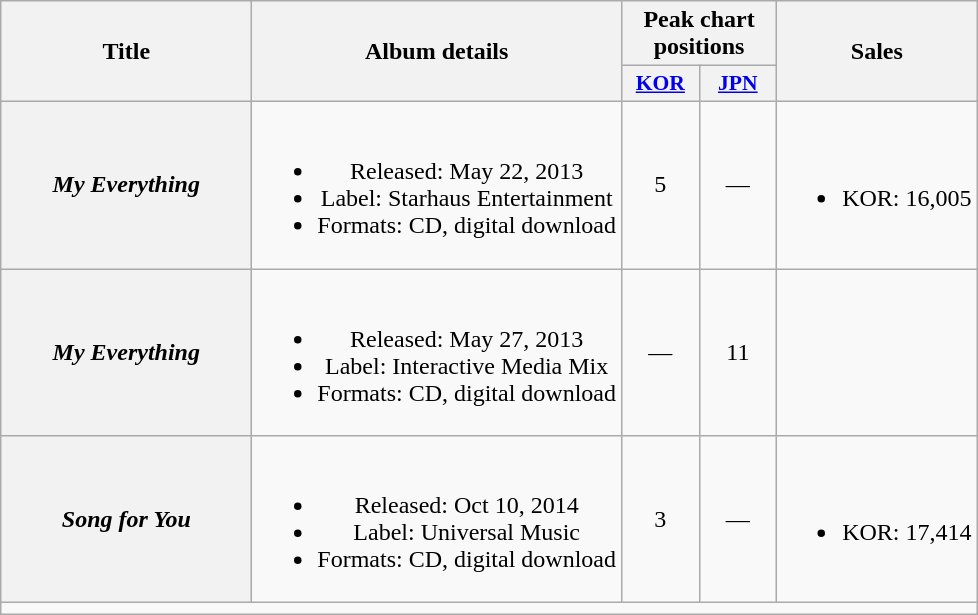<table class="wikitable plainrowheaders" style="text-align:center;">
<tr>
<th scope="col" rowspan="2" style="width:10em;">Title</th>
<th scope="col" rowspan="2">Album details</th>
<th scope="col" colspan="2" style="width:6em;">Peak chart positions</th>
<th scope="col" rowspan="2">Sales</th>
</tr>
<tr>
<th scope="col" style="width:3em;font-size:90%;"><a href='#'>KOR</a><br></th>
<th scope="col" style="width:3em;font-size:90%;"><a href='#'>JPN</a><br></th>
</tr>
<tr>
<th scope="row"><em>My Everything</em></th>
<td><br><ul><li>Released: May 22, 2013 </li><li>Label: Starhaus Entertainment</li><li>Formats: CD, digital download</li></ul></td>
<td>5</td>
<td>—</td>
<td><br><ul><li>KOR: 16,005</li></ul></td>
</tr>
<tr>
<th scope="row"><em>My Everything</em></th>
<td><br><ul><li>Released: May 27, 2013 </li><li>Label: Interactive Media Mix</li><li>Formats: CD, digital download</li></ul></td>
<td>—</td>
<td>11</td>
<td></td>
</tr>
<tr>
<th scope="row"><em>Song for You</em></th>
<td><br><ul><li>Released: Oct 10, 2014 </li><li>Label: Universal Music</li><li>Formats: CD, digital download</li></ul></td>
<td>3</td>
<td>—</td>
<td><br><ul><li>KOR: 17,414</li></ul></td>
</tr>
<tr>
<td colspan="5" align="center"></td>
</tr>
</table>
